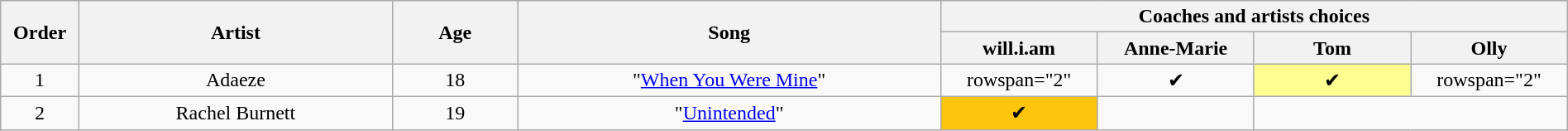<table class="wikitable" style="text-align:center; width:100%">
<tr>
<th rowspan="2" scope="col" style="width:05%">Order</th>
<th rowspan="2" scope="col" style="width:20%">Artist</th>
<th scope="col" rowspan="2" style="width:08%">Age</th>
<th scope="col" rowspan="2" style="width:27%">Song</th>
<th scope="col" colspan="4" style="width:40%">Coaches and artists choices</th>
</tr>
<tr>
<th style="width:10%">will.i.am</th>
<th style="width:10%">Anne-Marie</th>
<th style="width:10%">Tom</th>
<th style="width:10%">Olly</th>
</tr>
<tr>
<td>1</td>
<td>Adaeze</td>
<td>18</td>
<td>"<a href='#'>When You Were Mine</a>"</td>
<td>rowspan="2" </td>
<td>✔</td>
<td style="background:#fdfc8f">✔</td>
<td>rowspan="2" </td>
</tr>
<tr>
<td>2</td>
<td>Rachel Burnett</td>
<td>19</td>
<td>"<a href='#'>Unintended</a>"</td>
<td style="background:#FFC40C">✔</td>
<td></td>
</tr>
</table>
